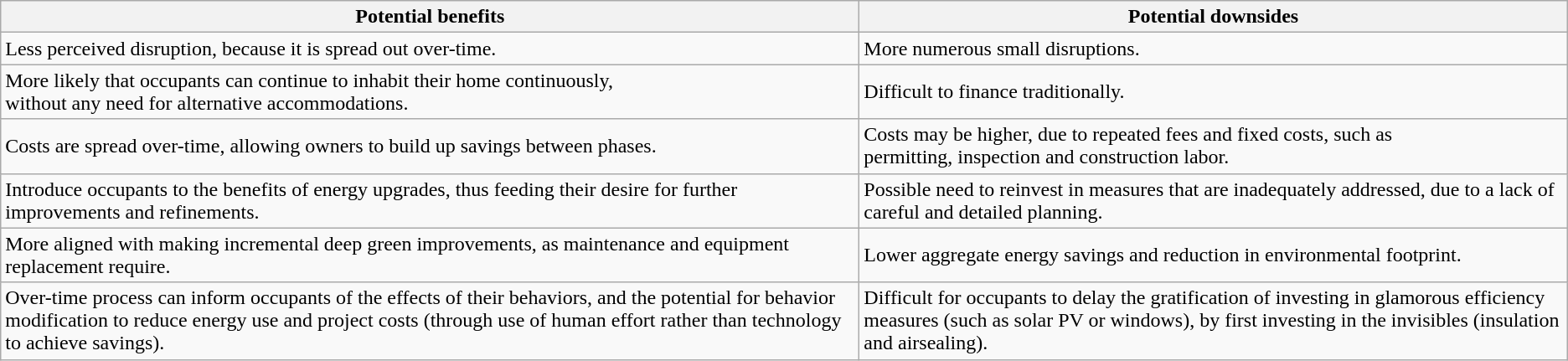<table class="wikitable">
<tr>
<th>Potential benefits</th>
<th>Potential downsides</th>
</tr>
<tr>
<td>Less perceived disruption, because it is spread out over-time.</td>
<td>More numerous small disruptions.</td>
</tr>
<tr>
<td>More likely that occupants can continue to inhabit their home continuously,<br>without any need for alternative accommodations.</td>
<td>Difficult to finance traditionally.</td>
</tr>
<tr>
<td>Costs are spread over-time, allowing owners to build up savings between phases.</td>
<td>Costs may be higher, due to repeated fees and fixed costs, such as<br>permitting, inspection and construction labor.</td>
</tr>
<tr>
<td>Introduce occupants to the benefits of energy upgrades, thus feeding their desire for further improvements and refinements.</td>
<td>Possible need to reinvest in measures that are inadequately addressed, due to a lack of careful and detailed planning.</td>
</tr>
<tr>
<td>More aligned with making incremental deep green improvements, as maintenance and equipment replacement require.</td>
<td>Lower aggregate energy savings and reduction in environmental footprint.</td>
</tr>
<tr>
<td>Over-time process can inform occupants of the effects of their behaviors, and the potential for behavior modification to reduce energy use and project costs (through use of human effort rather than technology to achieve savings).</td>
<td>Difficult for occupants to delay the gratification of investing in glamorous efficiency measures (such as solar PV or windows), by first investing in the invisibles (insulation and airsealing).</td>
</tr>
</table>
